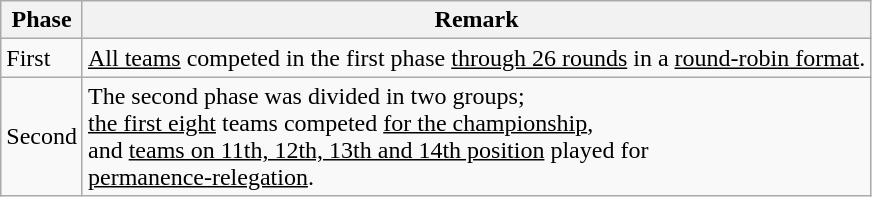<table class="wikitable">
<tr>
<th>Phase</th>
<th>Remark</th>
</tr>
<tr>
<td>First</td>
<td><u>All teams</u> competed in the first phase <u>through 26 rounds</u> in a <u>round-robin format</u>.</td>
</tr>
<tr>
<td>Second</td>
<td>The second phase was divided in two groups;<br> <u>the first eight</u> teams competed <u>for the championship</u>,<br> and <u>teams on 11th, 12th, 13th and 14th position</u> played for<br> <u>permanence-relegation</u>.</td>
</tr>
</table>
